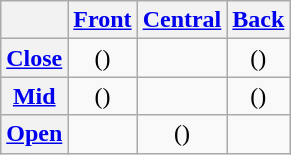<table class="wikitable" style="text-align:center;">
<tr>
<th></th>
<th><a href='#'>Front</a></th>
<th><a href='#'>Central</a></th>
<th><a href='#'>Back</a></th>
</tr>
<tr>
<th><a href='#'>Close</a></th>
<td> ()</td>
<td></td>
<td> ()</td>
</tr>
<tr>
<th><a href='#'>Mid</a></th>
<td> ()</td>
<td></td>
<td> ()</td>
</tr>
<tr>
<th><a href='#'>Open</a></th>
<td></td>
<td> ()</td>
<td></td>
</tr>
</table>
